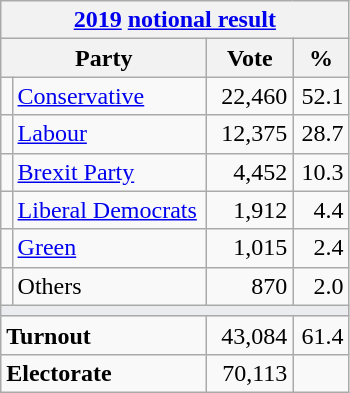<table class="wikitable">
<tr>
<th colspan="4"><a href='#'>2019</a> <a href='#'>notional result</a></th>
</tr>
<tr>
<th bgcolor="#DDDDFF" width="130px" colspan="2">Party</th>
<th bgcolor="#DDDDFF" width="50px">Vote</th>
<th bgcolor="#DDDDFF" width="30px">%</th>
</tr>
<tr>
<td></td>
<td><a href='#'>Conservative</a></td>
<td align=right>22,460</td>
<td align=right>52.1</td>
</tr>
<tr>
<td></td>
<td><a href='#'>Labour</a></td>
<td align=right>12,375</td>
<td align=right>28.7</td>
</tr>
<tr>
<td></td>
<td><a href='#'>Brexit Party</a></td>
<td align=right>4,452</td>
<td align=right>10.3</td>
</tr>
<tr>
<td></td>
<td><a href='#'>Liberal Democrats</a></td>
<td align=right>1,912</td>
<td align=right>4.4</td>
</tr>
<tr>
<td></td>
<td><a href='#'>Green</a></td>
<td align=right>1,015</td>
<td align=right>2.4</td>
</tr>
<tr>
<td></td>
<td>Others</td>
<td align=right>870</td>
<td align=right>2.0</td>
</tr>
<tr>
<td colspan="4" bgcolor="#EAECF0"></td>
</tr>
<tr>
<td colspan="2"><strong>Turnout</strong></td>
<td align=right>43,084</td>
<td align=right>61.4</td>
</tr>
<tr>
<td colspan="2"><strong>Electorate</strong></td>
<td align=right>70,113</td>
</tr>
</table>
